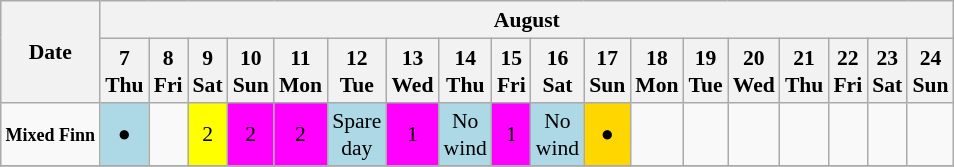<table class="wikitable" style="margin:0.5em auto; font-size:90%; line-height:1.25em;">
<tr>
<th rowspan=2>Date</th>
<th colspan=18>August</th>
</tr>
<tr>
<th>7<br>Thu</th>
<th>8<br>Fri</th>
<th>9<br>Sat</th>
<th>10<br>Sun</th>
<th>11<br>Mon</th>
<th>12<br>Tue</th>
<th>13<br>Wed</th>
<th>14<br>Thu</th>
<th>15<br>Fri</th>
<th>16<br>Sat</th>
<th>17<br>Sun</th>
<th>18<br>Mon</th>
<th>19<br>Tue</th>
<th>20<br>Wed</th>
<th>21<br>Thu</th>
<th>22<br>Fri</th>
<th>23<br>Sat</th>
<th>24<br>Sun</th>
</tr>
<tr align="center">
<td align="right"><small><strong>Mixed Finn</strong></small></td>
<td bgcolor=LightBlue><span> ● </span></td>
<td></td>
<td bgcolor=Yellow><span> 2 </span></td>
<td bgcolor=Fuchsia><span> 2 </span></td>
<td bgcolor=Fuchsia><span> 2 </span></td>
<td bgcolor=LightBlue><span> Spare<br>day </span></td>
<td bgcolor=Fuchsia><span> 1 </span></td>
<td bgcolor=LightBlue><span> No<br>wind </span></td>
<td bgcolor=Fuchsia><span> 1 </span></td>
<td bgcolor=LightBlue><span> No<br>wind </span></td>
<td bgcolor=Gold><span> ● </span></td>
<td></td>
<td></td>
<td></td>
<td></td>
<td></td>
<td></td>
<td></td>
</tr>
<tr>
</tr>
</table>
